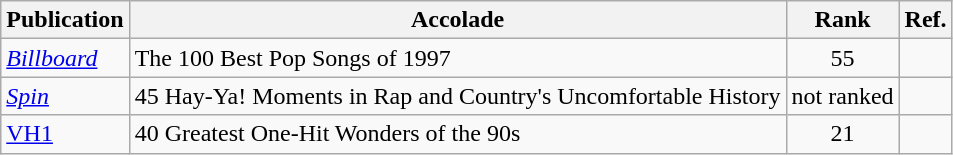<table class="wikitable">
<tr>
<th align="center">Publication</th>
<th align="center">Accolade</th>
<th align="center">Rank</th>
<th align="center">Ref.</th>
</tr>
<tr>
<td align="left"><em><a href='#'>Billboard</a></em></td>
<td align="left">The 100 Best Pop Songs of 1997</td>
<td align="center">55</td>
<td align="center"></td>
</tr>
<tr>
<td align="left"><em><a href='#'>Spin</a></em></td>
<td align="left">45 Hay-Ya! Moments in Rap and Country's Uncomfortable History</td>
<td align="center">not ranked</td>
<td align="center"></td>
</tr>
<tr>
<td align="left"><a href='#'>VH1</a></td>
<td align="left">40 Greatest One-Hit Wonders of the 90s</td>
<td align="center">21</td>
<td align="center"></td>
</tr>
</table>
